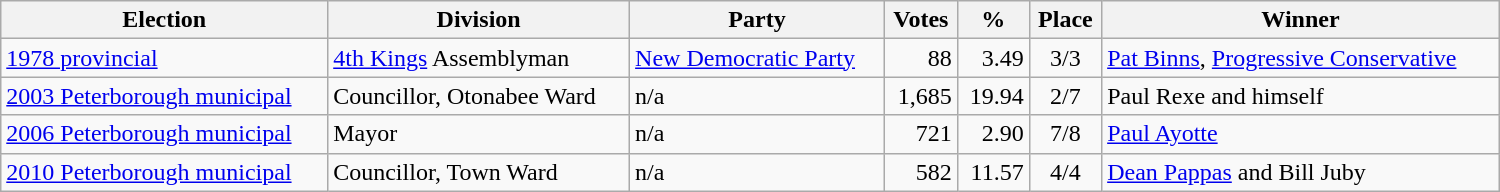<table class="wikitable" width="1000">
<tr>
<th align="left">Election</th>
<th align="left">Division</th>
<th align="left">Party</th>
<th align="right">Votes</th>
<th align="right">%</th>
<th align="center">Place</th>
<th align="center">Winner</th>
</tr>
<tr>
<td align="left"><a href='#'>1978 provincial</a></td>
<td align="left"><a href='#'>4th Kings</a> Assemblyman</td>
<td align="left"><a href='#'>New Democratic Party</a></td>
<td align="right">88</td>
<td align="right">3.49</td>
<td align="center">3/3</td>
<td align="left"><a href='#'>Pat Binns</a>, <a href='#'>Progressive Conservative</a></td>
</tr>
<tr>
<td align="left"><a href='#'>2003 Peterborough municipal</a></td>
<td align="left">Councillor, Otonabee Ward</td>
<td align="left">n/a</td>
<td align="right">1,685</td>
<td align="right">19.94</td>
<td align="center">2/7</td>
<td align="left">Paul Rexe and himself</td>
</tr>
<tr>
<td align="left"><a href='#'>2006 Peterborough municipal</a></td>
<td align="left">Mayor</td>
<td align="left">n/a</td>
<td align="right">721</td>
<td align="right">2.90</td>
<td align="center">7/8</td>
<td align="left"><a href='#'>Paul Ayotte</a></td>
</tr>
<tr>
<td align="left"><a href='#'>2010 Peterborough municipal</a></td>
<td align="left">Councillor, Town Ward</td>
<td align="left">n/a</td>
<td align="right">582</td>
<td align="right">11.57</td>
<td align="center">4/4</td>
<td align="left"><a href='#'>Dean Pappas</a> and Bill Juby</td>
</tr>
</table>
